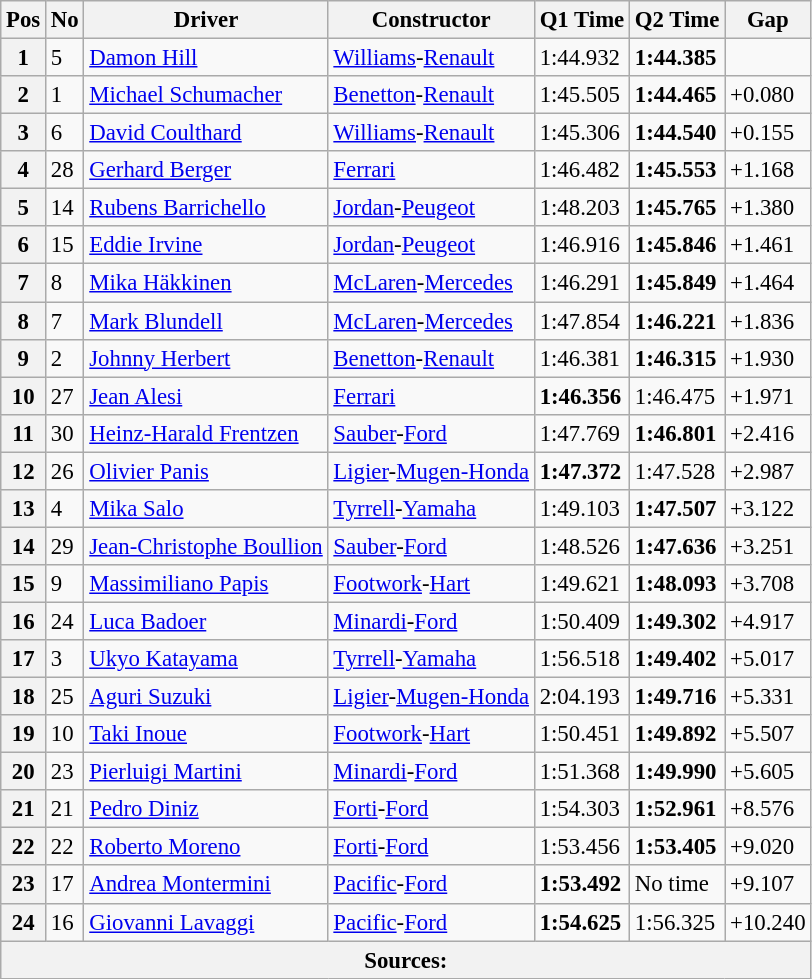<table class="wikitable sortable" style="font-size: 95%;">
<tr>
<th>Pos</th>
<th>No</th>
<th>Driver</th>
<th>Constructor</th>
<th>Q1 Time</th>
<th>Q2 Time</th>
<th>Gap</th>
</tr>
<tr>
<th>1</th>
<td>5</td>
<td data-sort-value="hil"> <a href='#'>Damon Hill</a></td>
<td><a href='#'>Williams</a>-<a href='#'>Renault</a></td>
<td>1:44.932</td>
<td><strong>1:44.385</strong></td>
<td></td>
</tr>
<tr>
<th>2</th>
<td>1</td>
<td data-sort-value="sch"> <a href='#'>Michael Schumacher</a></td>
<td><a href='#'>Benetton</a>-<a href='#'>Renault</a></td>
<td>1:45.505</td>
<td><strong>1:44.465</strong></td>
<td>+0.080</td>
</tr>
<tr>
<th>3</th>
<td>6</td>
<td data-sort-value="cou"> <a href='#'>David Coulthard</a></td>
<td><a href='#'>Williams</a>-<a href='#'>Renault</a></td>
<td>1:45.306</td>
<td><strong>1:44.540</strong></td>
<td>+0.155</td>
</tr>
<tr>
<th>4</th>
<td>28</td>
<td data-sort-value="ber"> <a href='#'>Gerhard Berger</a></td>
<td><a href='#'>Ferrari</a></td>
<td>1:46.482</td>
<td><strong>1:45.553</strong></td>
<td>+1.168</td>
</tr>
<tr>
<th>5</th>
<td>14</td>
<td data-sort-value="bar"> <a href='#'>Rubens Barrichello</a></td>
<td><a href='#'>Jordan</a>-<a href='#'>Peugeot</a></td>
<td>1:48.203</td>
<td><strong>1:45.765</strong></td>
<td>+1.380</td>
</tr>
<tr>
<th>6</th>
<td>15</td>
<td data-sort-value="irv"> <a href='#'>Eddie Irvine</a></td>
<td><a href='#'>Jordan</a>-<a href='#'>Peugeot</a></td>
<td>1:46.916</td>
<td><strong>1:45.846</strong></td>
<td>+1.461</td>
</tr>
<tr>
<th>7</th>
<td>8</td>
<td data-sort-value="hak"> <a href='#'>Mika Häkkinen</a></td>
<td><a href='#'>McLaren</a>-<a href='#'>Mercedes</a></td>
<td>1:46.291</td>
<td><strong>1:45.849</strong></td>
<td>+1.464</td>
</tr>
<tr>
<th>8</th>
<td>7</td>
<td data-sort-value="blu"> <a href='#'>Mark Blundell</a></td>
<td><a href='#'>McLaren</a>-<a href='#'>Mercedes</a></td>
<td>1:47.854</td>
<td><strong>1:46.221</strong></td>
<td>+1.836</td>
</tr>
<tr>
<th>9</th>
<td>2</td>
<td data-sort-value="her"> <a href='#'>Johnny Herbert</a></td>
<td><a href='#'>Benetton</a>-<a href='#'>Renault</a></td>
<td>1:46.381</td>
<td><strong>1:46.315</strong></td>
<td>+1.930</td>
</tr>
<tr>
<th>10</th>
<td>27</td>
<td data-sort-value="ale"> <a href='#'>Jean Alesi</a></td>
<td><a href='#'>Ferrari</a></td>
<td><strong>1:46.356</strong></td>
<td>1:46.475</td>
<td>+1.971</td>
</tr>
<tr>
<th>11</th>
<td>30</td>
<td data-sort-value="fre"> <a href='#'>Heinz-Harald Frentzen</a></td>
<td><a href='#'>Sauber</a>-<a href='#'>Ford</a></td>
<td>1:47.769</td>
<td><strong>1:46.801</strong></td>
<td>+2.416</td>
</tr>
<tr>
<th>12</th>
<td>26</td>
<td data-sort-value="pan"> <a href='#'>Olivier Panis</a></td>
<td><a href='#'>Ligier</a>-<a href='#'>Mugen-Honda</a></td>
<td><strong>1:47.372</strong></td>
<td>1:47.528</td>
<td>+2.987</td>
</tr>
<tr>
<th>13</th>
<td>4</td>
<td data-sort-value="sal"> <a href='#'>Mika Salo</a></td>
<td><a href='#'>Tyrrell</a>-<a href='#'>Yamaha</a></td>
<td>1:49.103</td>
<td><strong>1:47.507</strong></td>
<td>+3.122</td>
</tr>
<tr>
<th>14</th>
<td>29</td>
<td data-sort-value="bou"> <a href='#'>Jean-Christophe Boullion</a></td>
<td><a href='#'>Sauber</a>-<a href='#'>Ford</a></td>
<td>1:48.526</td>
<td><strong>1:47.636</strong></td>
<td>+3.251</td>
</tr>
<tr>
<th>15</th>
<td>9</td>
<td data-sort-value="pap"> <a href='#'>Massimiliano Papis</a></td>
<td><a href='#'>Footwork</a>-<a href='#'>Hart</a></td>
<td>1:49.621</td>
<td><strong>1:48.093</strong></td>
<td>+3.708</td>
</tr>
<tr>
<th>16</th>
<td>24</td>
<td data-sort-value="bad"> <a href='#'>Luca Badoer</a></td>
<td><a href='#'>Minardi</a>-<a href='#'>Ford</a></td>
<td>1:50.409</td>
<td><strong>1:49.302</strong></td>
<td>+4.917</td>
</tr>
<tr>
<th>17</th>
<td>3</td>
<td data-sort-value="kat"> <a href='#'>Ukyo Katayama</a></td>
<td><a href='#'>Tyrrell</a>-<a href='#'>Yamaha</a></td>
<td>1:56.518</td>
<td><strong>1:49.402</strong></td>
<td>+5.017</td>
</tr>
<tr>
<th>18</th>
<td>25</td>
<td data-sort-value="suz"> <a href='#'>Aguri Suzuki</a></td>
<td><a href='#'>Ligier</a>-<a href='#'>Mugen-Honda</a></td>
<td>2:04.193</td>
<td><strong>1:49.716</strong></td>
<td>+5.331</td>
</tr>
<tr>
<th>19</th>
<td>10</td>
<td data-sort-value="ino"> <a href='#'>Taki Inoue</a></td>
<td><a href='#'>Footwork</a>-<a href='#'>Hart</a></td>
<td>1:50.451</td>
<td><strong>1:49.892</strong></td>
<td>+5.507</td>
</tr>
<tr>
<th>20</th>
<td>23</td>
<td data-sort-value="mar"> <a href='#'>Pierluigi Martini</a></td>
<td><a href='#'>Minardi</a>-<a href='#'>Ford</a></td>
<td>1:51.368</td>
<td><strong>1:49.990</strong></td>
<td>+5.605</td>
</tr>
<tr>
<th>21</th>
<td>21</td>
<td data-sort-value="din"> <a href='#'>Pedro Diniz</a></td>
<td><a href='#'>Forti</a>-<a href='#'>Ford</a></td>
<td>1:54.303</td>
<td><strong>1:52.961</strong></td>
<td>+8.576</td>
</tr>
<tr>
<th>22</th>
<td>22</td>
<td data-sort-value="mor"> <a href='#'>Roberto Moreno</a></td>
<td><a href='#'>Forti</a>-<a href='#'>Ford</a></td>
<td>1:53.456</td>
<td><strong>1:53.405</strong></td>
<td>+9.020</td>
</tr>
<tr>
<th>23</th>
<td>17</td>
<td data-sort-value="mon"> <a href='#'>Andrea Montermini</a></td>
<td><a href='#'>Pacific</a>-<a href='#'>Ford</a></td>
<td><strong>1:53.492</strong></td>
<td>No time</td>
<td>+9.107</td>
</tr>
<tr>
<th>24</th>
<td>16</td>
<td data-sort-value="lav"> <a href='#'>Giovanni Lavaggi</a></td>
<td><a href='#'>Pacific</a>-<a href='#'>Ford</a></td>
<td><strong>1:54.625</strong></td>
<td>1:56.325</td>
<td>+10.240</td>
</tr>
<tr>
<th colspan="7">Sources:</th>
</tr>
</table>
